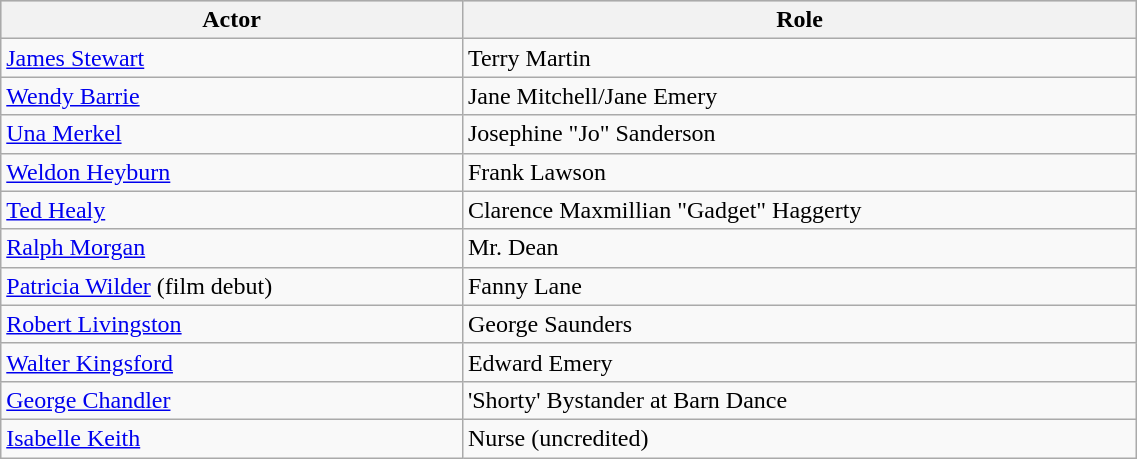<table class="wikitable" width="60%">
<tr style="background:#CCCCCC;">
<th>Actor</th>
<th>Role</th>
</tr>
<tr>
<td><a href='#'>James Stewart</a></td>
<td>Terry Martin</td>
</tr>
<tr>
<td><a href='#'>Wendy Barrie</a></td>
<td>Jane Mitchell/Jane Emery</td>
</tr>
<tr>
<td><a href='#'>Una Merkel</a></td>
<td>Josephine "Jo" Sanderson</td>
</tr>
<tr>
<td><a href='#'>Weldon Heyburn</a></td>
<td>Frank Lawson</td>
</tr>
<tr>
<td><a href='#'>Ted Healy</a></td>
<td>Clarence Maxmillian "Gadget" Haggerty </td>
</tr>
<tr>
<td><a href='#'>Ralph Morgan</a></td>
<td>Mr. Dean</td>
</tr>
<tr>
<td><a href='#'>Patricia Wilder</a> (film debut)</td>
<td>Fanny Lane</td>
</tr>
<tr>
<td><a href='#'>Robert Livingston</a></td>
<td>George Saunders</td>
</tr>
<tr>
<td><a href='#'>Walter Kingsford</a></td>
<td>Edward Emery</td>
</tr>
<tr>
<td><a href='#'>George Chandler</a></td>
<td>'Shorty' Bystander at Barn Dance</td>
</tr>
<tr>
<td><a href='#'>Isabelle Keith</a></td>
<td>Nurse (uncredited)</td>
</tr>
</table>
